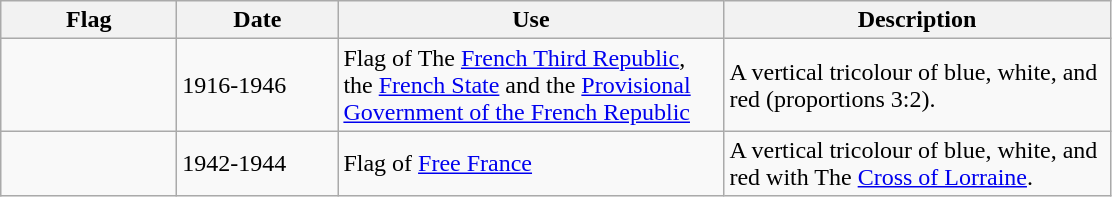<table class="wikitable">
<tr>
<th style="width:110px">Flag</th>
<th style="width:100px">Date</th>
<th style="width:250px">Use</th>
<th style="width:250px">Description</th>
</tr>
<tr>
<td></td>
<td>1916-1946</td>
<td>Flag of The <a href='#'>French Third Republic</a>, the <a href='#'>French State</a> and the <a href='#'>Provisional Government of the French Republic</a></td>
<td>A vertical tricolour of blue, white, and red (proportions 3:2).</td>
</tr>
<tr>
<td></td>
<td>1942-1944</td>
<td>Flag of <a href='#'>Free France</a></td>
<td>A vertical tricolour of blue, white, and red with The <a href='#'>Cross of Lorraine</a>.</td>
</tr>
</table>
